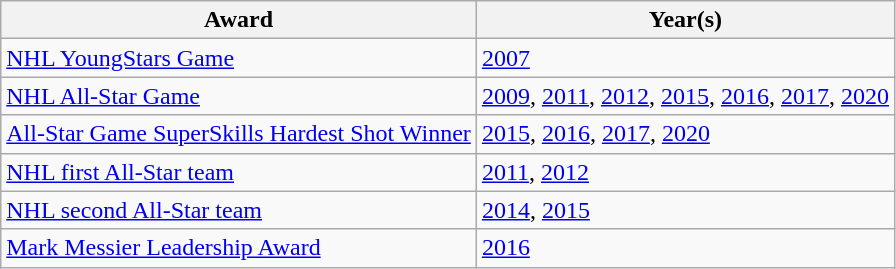<table class="wikitable">
<tr>
<th>Award</th>
<th>Year(s)</th>
</tr>
<tr>
<td><a href='#'>NHL YoungStars Game</a></td>
<td><a href='#'>2007</a></td>
</tr>
<tr>
<td><a href='#'>NHL All-Star Game</a></td>
<td><a href='#'>2009</a>, <a href='#'>2011</a>, <a href='#'>2012</a>, <a href='#'>2015</a>, <a href='#'>2016</a>, <a href='#'>2017</a>, <a href='#'>2020</a></td>
</tr>
<tr>
<td><a href='#'>All-Star Game SuperSkills Hardest Shot Winner</a></td>
<td><a href='#'>2015</a>, <a href='#'>2016</a>, <a href='#'>2017</a>, <a href='#'>2020</a></td>
</tr>
<tr>
<td><a href='#'>NHL first All-Star team</a></td>
<td><a href='#'>2011</a>, <a href='#'>2012</a></td>
</tr>
<tr>
<td><a href='#'>NHL second All-Star team</a></td>
<td><a href='#'>2014</a>, <a href='#'>2015</a></td>
</tr>
<tr>
<td><a href='#'>Mark Messier Leadership Award</a></td>
<td><a href='#'>2016</a></td>
</tr>
</table>
